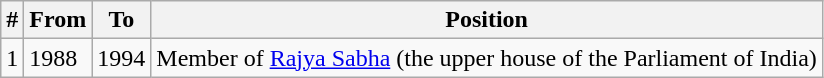<table class="wikitable">
<tr>
<th>#</th>
<th>From</th>
<th>To</th>
<th>Position</th>
</tr>
<tr>
<td>1</td>
<td>1988</td>
<td>1994</td>
<td>Member of <a href='#'>Rajya Sabha</a> (the upper house of the Parliament of India)</td>
</tr>
</table>
